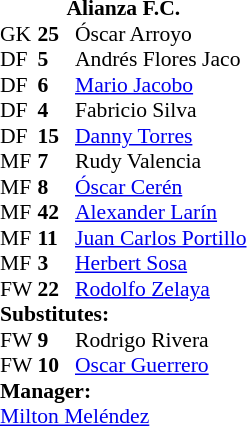<table style="font-size: 90%" cellspacing="0" cellpadding="0">
<tr>
<td colspan="5" style="padding-top: 0.6em; text-align:center"><strong>Alianza F.C.</strong></td>
</tr>
<tr>
<th width="25"></th>
<th width="25"></th>
</tr>
<tr>
<td>GK</td>
<td><strong>25</strong></td>
<td> Óscar Arroyo</td>
</tr>
<tr>
<td>DF</td>
<td><strong>5</strong></td>
<td> Andrés Flores Jaco</td>
</tr>
<tr>
<td>DF</td>
<td><strong>6</strong></td>
<td> <a href='#'>Mario Jacobo</a></td>
</tr>
<tr>
<td>DF</td>
<td><strong>4</strong></td>
<td> Fabricio Silva</td>
</tr>
<tr>
<td>DF</td>
<td><strong>15</strong></td>
<td> <a href='#'>Danny Torres</a></td>
</tr>
<tr>
<td>MF</td>
<td><strong>7</strong></td>
<td> Rudy Valencia</td>
<td></td>
</tr>
<tr>
<td>MF</td>
<td><strong>8</strong></td>
<td> <a href='#'>Óscar Cerén</a></td>
</tr>
<tr>
<td>MF</td>
<td><strong>42</strong></td>
<td> <a href='#'>Alexander Larín</a> </td>
</tr>
<tr>
<td>MF</td>
<td><strong>11</strong></td>
<td> <a href='#'>Juan Carlos Portillo</a></td>
<td></td>
<td></td>
</tr>
<tr>
<td>MF</td>
<td><strong>3</strong></td>
<td> <a href='#'>Herbert Sosa</a></td>
<td></td>
</tr>
<tr>
<td>FW</td>
<td><strong>22</strong></td>
<td> <a href='#'>Rodolfo Zelaya</a>  </td>
</tr>
<tr>
<td colspan=5><strong>Substitutes:</strong></td>
</tr>
<tr>
<td>FW</td>
<td><strong>9</strong></td>
<td> Rodrigo Rivera</td>
<td></td>
<td></td>
</tr>
<tr>
<td>FW</td>
<td><strong>10</strong></td>
<td> <a href='#'>Oscar Guerrero</a></td>
<td></td>
</tr>
<tr>
<td colspan=5><strong>Manager:</strong></td>
</tr>
<tr>
<td colspan=5> <a href='#'>Milton Meléndez</a></td>
</tr>
</table>
